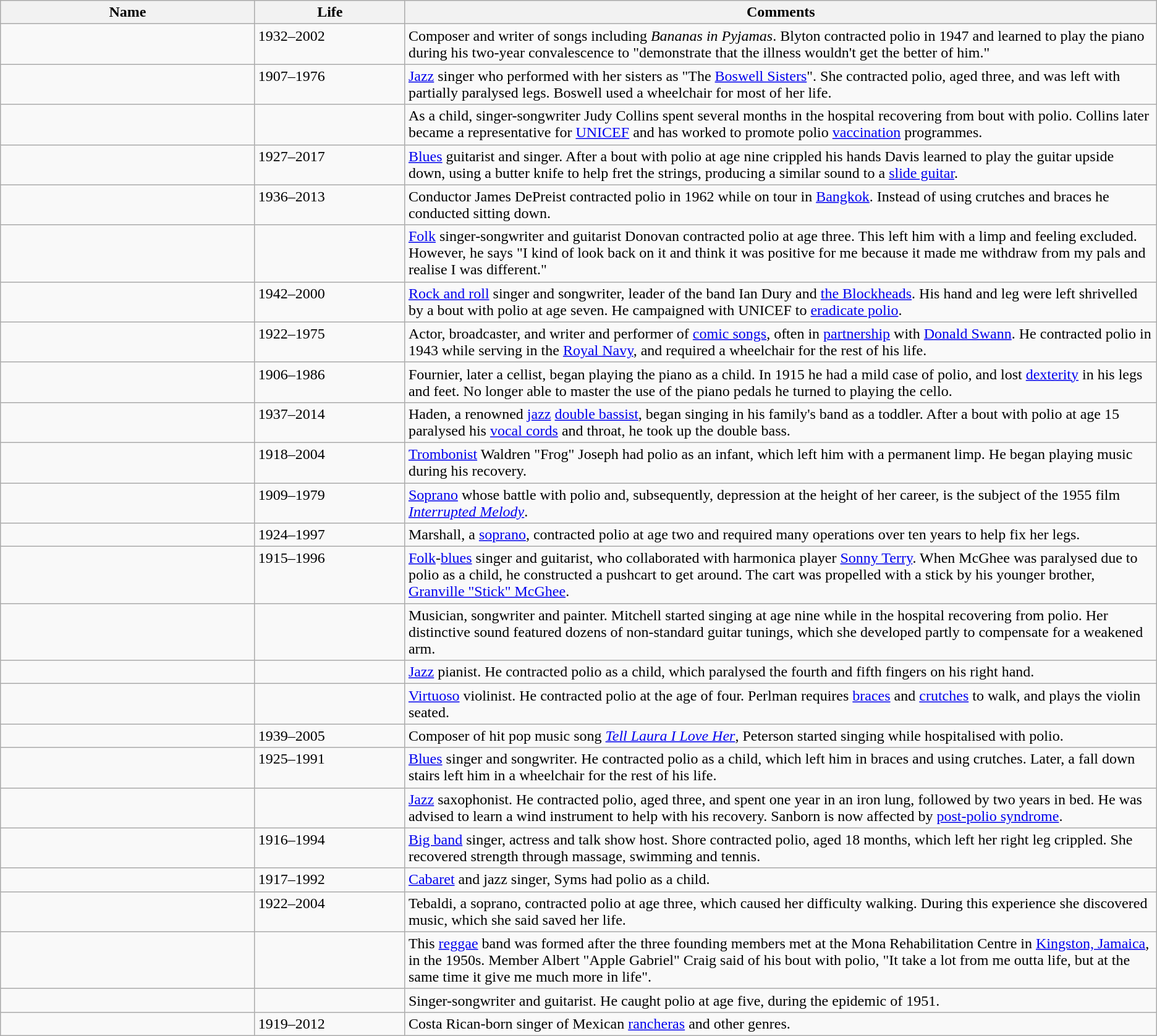<table class="sortable wikitable">
<tr>
<th width="22%">Name</th>
<th width="13%">Life</th>
<th class="unsortable" width="65%">Comments</th>
</tr>
<tr valign="top">
<td></td>
<td>1932–2002</td>
<td>Composer and writer of songs including <em>Bananas in Pyjamas</em>. Blyton contracted polio in 1947 and learned to play the piano during his two-year convalescence to "demonstrate that the illness wouldn't get the better of him."</td>
</tr>
<tr valign="top">
<td></td>
<td>1907–1976</td>
<td><a href='#'>Jazz</a> singer who performed with her sisters as "The <a href='#'>Boswell Sisters</a>". She contracted polio, aged three, and was left with partially paralysed legs. Boswell used a wheelchair for most of her life.</td>
</tr>
<tr valign="top">
<td></td>
<td></td>
<td>As a child, singer-songwriter Judy Collins spent several months in the hospital recovering from bout with polio. Collins later became a representative for <a href='#'>UNICEF</a> and has worked to promote polio <a href='#'>vaccination</a> programmes.</td>
</tr>
<tr valign="top">
<td></td>
<td>1927–2017</td>
<td><a href='#'>Blues</a> guitarist and singer. After a bout with polio at age nine crippled his hands Davis learned to play the guitar upside down, using a butter knife to help fret the strings, producing a similar sound to a <a href='#'>slide guitar</a>.</td>
</tr>
<tr valign="top">
<td></td>
<td>1936–2013</td>
<td>Conductor James DePreist contracted polio in 1962 while on tour in <a href='#'>Bangkok</a>. Instead of using crutches and braces he conducted sitting down.</td>
</tr>
<tr valign="top">
<td></td>
<td></td>
<td><a href='#'>Folk</a> singer-songwriter and guitarist Donovan contracted polio at age three. This left him with a limp and feeling excluded. However, he says "I kind of look back on it and think it was positive for me because it made me withdraw from my pals and realise I was different."</td>
</tr>
<tr valign="top">
<td></td>
<td>1942–2000</td>
<td><a href='#'>Rock and roll</a> singer and songwriter, leader of the band Ian Dury and <a href='#'>the Blockheads</a>. His hand and leg were left shrivelled by a bout with polio at age seven. He campaigned with UNICEF to <a href='#'>eradicate polio</a>.</td>
</tr>
<tr valign="top">
<td></td>
<td>1922–1975</td>
<td>Actor, broadcaster, and writer and performer of <a href='#'>comic songs</a>, often in <a href='#'>partnership</a> with <a href='#'>Donald Swann</a>. He contracted polio in 1943 while serving in the <a href='#'>Royal Navy</a>, and required a wheelchair for the rest of his life.</td>
</tr>
<tr valign="top">
<td></td>
<td>1906–1986</td>
<td>Fournier, later a cellist, began playing the piano as a child. In 1915 he had a mild case of polio, and lost <a href='#'>dexterity</a> in his legs and feet. No longer able to master the use of the piano pedals he turned to playing the cello.</td>
</tr>
<tr valign="top">
<td></td>
<td sort>1937–2014</td>
<td>Haden, a renowned <a href='#'>jazz</a> <a href='#'>double bassist</a>, began singing in his family's band as a toddler. After a bout with polio at age 15 paralysed his <a href='#'>vocal cords</a> and throat, he took up the double bass.</td>
</tr>
<tr valign="top">
<td></td>
<td>1918–2004</td>
<td><a href='#'>Trombonist</a> Waldren "Frog" Joseph had polio as an infant, which left him with a permanent limp. He began playing music during his recovery.</td>
</tr>
<tr valign="top">
<td></td>
<td>1909–1979</td>
<td><a href='#'>Soprano</a> whose battle with polio and, subsequently, depression at the height of her career, is the subject of the 1955 film <em><a href='#'>Interrupted Melody</a></em>.</td>
</tr>
<tr valign="top">
<td></td>
<td>1924–1997</td>
<td>Marshall, a <a href='#'>soprano</a>, contracted polio at age two and required many operations over ten years to help fix her legs.</td>
</tr>
<tr valign="top">
<td></td>
<td>1915–1996</td>
<td><a href='#'>Folk</a>-<a href='#'>blues</a> singer and guitarist, who collaborated with harmonica player <a href='#'>Sonny Terry</a>. When McGhee was paralysed due to polio as a child, he constructed a pushcart to get around. The cart was propelled with a stick by his younger brother, <a href='#'>Granville "Stick" McGhee</a>.</td>
</tr>
<tr valign="top">
<td></td>
<td></td>
<td>Musician, songwriter and painter. Mitchell started singing at age nine while in the hospital recovering from polio. Her distinctive sound featured dozens of non-standard guitar tunings, which she developed partly to compensate for a weakened arm.</td>
</tr>
<tr valign="top">
<td></td>
<td></td>
<td><a href='#'>Jazz</a> pianist. He contracted polio as a child, which paralysed the fourth and fifth fingers on his right hand.</td>
</tr>
<tr valign="top">
<td></td>
<td></td>
<td><a href='#'>Virtuoso</a> violinist. He contracted polio at the age of four. Perlman requires <a href='#'>braces</a> and <a href='#'>crutches</a> to walk, and plays the violin seated.</td>
</tr>
<tr valign="top">
<td></td>
<td>1939–2005</td>
<td>Composer of hit pop music song <em><a href='#'>Tell Laura I Love Her</a></em>, Peterson started singing while hospitalised with polio.</td>
</tr>
<tr valign="top">
<td></td>
<td>1925–1991</td>
<td><a href='#'>Blues</a> singer and songwriter. He contracted polio as a child, which left him in braces and using crutches. Later, a fall down stairs left him in a wheelchair for the rest of his life.</td>
</tr>
<tr valign="top">
<td></td>
<td></td>
<td><a href='#'>Jazz</a> saxophonist. He contracted polio, aged three, and spent one year in an iron lung, followed by two years in bed. He was advised to learn a wind instrument to help with his recovery. Sanborn is now affected by <a href='#'>post-polio syndrome</a>.</td>
</tr>
<tr valign="top">
<td></td>
<td>1916–1994</td>
<td><a href='#'>Big band</a> singer, actress and talk show host. Shore contracted polio, aged 18 months, which left her right leg crippled. She recovered strength through massage, swimming and tennis.</td>
</tr>
<tr valign="top">
<td></td>
<td>1917–1992</td>
<td><a href='#'>Cabaret</a> and jazz singer, Syms had polio as a child.</td>
</tr>
<tr valign="top">
<td></td>
<td>1922–2004</td>
<td>Tebaldi, a soprano, contracted polio at age three, which caused her difficulty walking. During this experience she discovered music, which she said saved her life.</td>
</tr>
<tr valign="top">
<td></td>
<td></td>
<td>This <a href='#'>reggae</a> band was formed after the three founding members met at the Mona Rehabilitation Centre in <a href='#'>Kingston, Jamaica</a>, in the 1950s. Member Albert "Apple Gabriel" Craig said of his bout with polio, "It take a lot from me outta life, but at the same time it give me much more in life".</td>
</tr>
<tr valign="top">
<td></td>
<td></td>
<td>Singer-songwriter and guitarist. He caught polio at age five, during the epidemic of 1951.</td>
</tr>
<tr valign="top">
<td></td>
<td>1919–2012</td>
<td>Costa Rican-born singer of Mexican <a href='#'>rancheras</a> and other genres.</td>
</tr>
</table>
